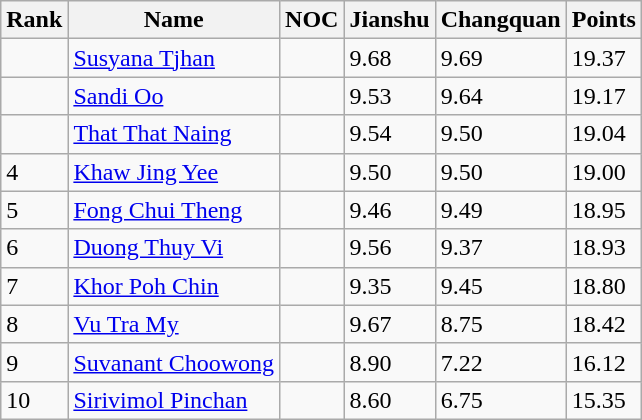<table class="wikitable sortable">
<tr>
<th>Rank</th>
<th>Name</th>
<th>NOC</th>
<th>Jianshu</th>
<th>Changquan</th>
<th>Points</th>
</tr>
<tr>
<td></td>
<td><a href='#'>Susyana Tjhan</a></td>
<td></td>
<td>9.68</td>
<td>9.69</td>
<td>19.37</td>
</tr>
<tr>
<td></td>
<td><a href='#'>Sandi Oo</a></td>
<td></td>
<td>9.53</td>
<td>9.64</td>
<td>19.17</td>
</tr>
<tr>
<td></td>
<td><a href='#'>That That Naing</a></td>
<td></td>
<td>9.54</td>
<td>9.50</td>
<td>19.04</td>
</tr>
<tr>
<td>4</td>
<td><a href='#'>Khaw Jing Yee</a></td>
<td></td>
<td>9.50</td>
<td>9.50</td>
<td>19.00</td>
</tr>
<tr>
<td>5</td>
<td><a href='#'>Fong Chui Theng</a></td>
<td></td>
<td>9.46</td>
<td>9.49</td>
<td>18.95</td>
</tr>
<tr>
<td>6</td>
<td><a href='#'>Duong Thuy Vi</a></td>
<td></td>
<td>9.56</td>
<td>9.37</td>
<td>18.93</td>
</tr>
<tr>
<td>7</td>
<td><a href='#'>Khor Poh Chin</a></td>
<td></td>
<td>9.35</td>
<td>9.45</td>
<td>18.80</td>
</tr>
<tr>
<td>8</td>
<td><a href='#'>Vu Tra My</a></td>
<td></td>
<td>9.67</td>
<td>8.75</td>
<td>18.42</td>
</tr>
<tr>
<td>9</td>
<td><a href='#'>Suvanant Choowong</a></td>
<td></td>
<td>8.90</td>
<td>7.22</td>
<td>16.12</td>
</tr>
<tr>
<td>10</td>
<td><a href='#'>Sirivimol Pinchan</a></td>
<td></td>
<td>8.60</td>
<td>6.75</td>
<td>15.35</td>
</tr>
</table>
